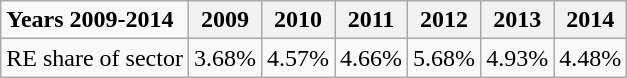<table class="wikitable">
<tr>
<td><strong>Years 2009-2014</strong></td>
<th>2009</th>
<th>2010</th>
<th>2011</th>
<th>2012</th>
<th>2013</th>
<th>2014</th>
</tr>
<tr>
<td>RE share of sector</td>
<td>3.68%</td>
<td>4.57%</td>
<td>4.66%</td>
<td>5.68%</td>
<td>4.93%</td>
<td>4.48%</td>
</tr>
</table>
